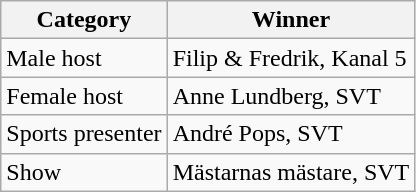<table class="wikitable">
<tr>
<th>Category</th>
<th>Winner</th>
</tr>
<tr>
<td>Male host</td>
<td>Filip & Fredrik, Kanal 5</td>
</tr>
<tr>
<td>Female host</td>
<td>Anne Lundberg, SVT</td>
</tr>
<tr>
<td>Sports presenter</td>
<td>André Pops, SVT</td>
</tr>
<tr>
<td>Show</td>
<td>Mästarnas mästare, SVT</td>
</tr>
</table>
